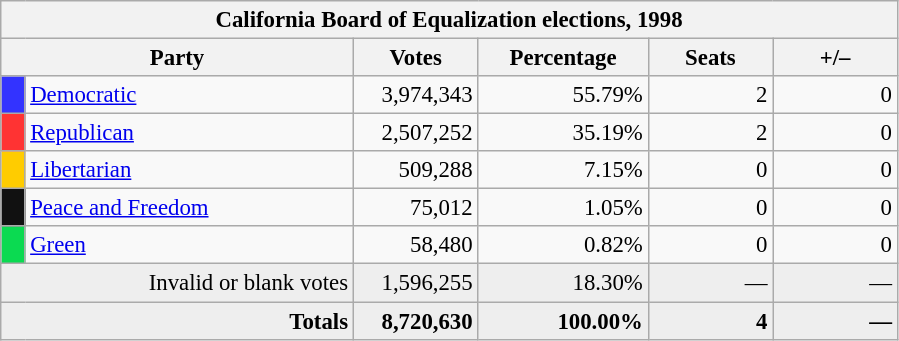<table class="wikitable" style="font-size:95%;">
<tr>
<th colspan="6">California Board of Equalization elections, 1998</th>
</tr>
<tr>
<th colspan=2 style="width: 15em">Party</th>
<th style="width: 5em">Votes</th>
<th style="width: 7em">Percentage</th>
<th style="width: 5em">Seats</th>
<th style="width: 5em">+/–</th>
</tr>
<tr>
<th style="background-color:#3333FF; width: 3px"></th>
<td style="width: 130px"><a href='#'>Democratic</a></td>
<td align="right">3,974,343</td>
<td align="right">55.79%</td>
<td align="right">2</td>
<td align="right">0</td>
</tr>
<tr>
<th style="background-color:#FF3333; width: 3px"></th>
<td style="width: 130px"><a href='#'>Republican</a></td>
<td align="right">2,507,252</td>
<td align="right">35.19%</td>
<td align="right">2</td>
<td align="right">0</td>
</tr>
<tr>
<th style="background-color:#FFCC00; width: 3px"></th>
<td style="width: 130px"><a href='#'>Libertarian</a></td>
<td align="right">509,288</td>
<td align="right">7.15%</td>
<td align="right">0</td>
<td align="right">0</td>
</tr>
<tr>
<th style="background-color:#111111; width: 3px"></th>
<td style="width: 130px"><a href='#'>Peace and Freedom</a></td>
<td align="right">75,012</td>
<td align="right">1.05%</td>
<td align="right">0</td>
<td align="right">0</td>
</tr>
<tr>
<th style="background-color:#0BDA51; width: 3px"></th>
<td style="width: 130px"><a href='#'>Green</a></td>
<td align="right">58,480</td>
<td align="right">0.82%</td>
<td align="right">0</td>
<td align="right">0</td>
</tr>
<tr bgcolor="#EEEEEE">
<td colspan="2" align="right">Invalid or blank votes</td>
<td align="right">1,596,255</td>
<td align="right">18.30%</td>
<td align="right">—</td>
<td align="right">—</td>
</tr>
<tr bgcolor="#EEEEEE">
<td colspan="2" align="right"><strong>Totals</strong></td>
<td align="right"><strong>8,720,630</strong></td>
<td align="right"><strong>100.00%</strong></td>
<td align="right"><strong>4</strong></td>
<td align="right"><strong>—</strong></td>
</tr>
</table>
